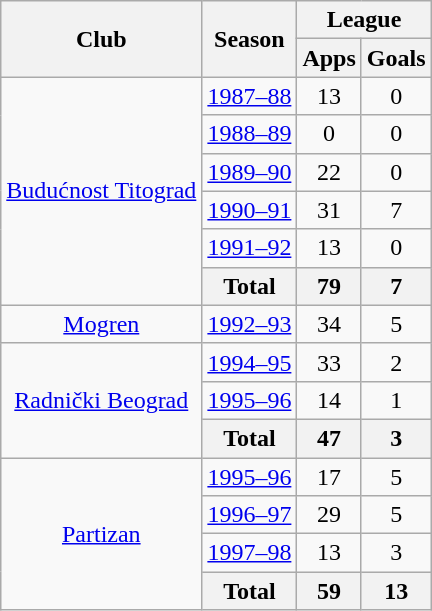<table class="wikitable" style="text-align:center">
<tr>
<th rowspan="2">Club</th>
<th rowspan="2">Season</th>
<th colspan="2">League</th>
</tr>
<tr>
<th>Apps</th>
<th>Goals</th>
</tr>
<tr>
<td rowspan="6"><a href='#'>Budućnost Titograd</a></td>
<td><a href='#'>1987–88</a></td>
<td>13</td>
<td>0</td>
</tr>
<tr>
<td><a href='#'>1988–89</a></td>
<td>0</td>
<td>0</td>
</tr>
<tr>
<td><a href='#'>1989–90</a></td>
<td>22</td>
<td>0</td>
</tr>
<tr>
<td><a href='#'>1990–91</a></td>
<td>31</td>
<td>7</td>
</tr>
<tr>
<td><a href='#'>1991–92</a></td>
<td>13</td>
<td>0</td>
</tr>
<tr>
<th>Total</th>
<th>79</th>
<th>7</th>
</tr>
<tr>
<td><a href='#'>Mogren</a></td>
<td><a href='#'>1992–93</a></td>
<td>34</td>
<td>5</td>
</tr>
<tr>
<td rowspan="3"><a href='#'>Radnički Beograd</a></td>
<td><a href='#'>1994–95</a></td>
<td>33</td>
<td>2</td>
</tr>
<tr>
<td><a href='#'>1995–96</a></td>
<td>14</td>
<td>1</td>
</tr>
<tr>
<th>Total</th>
<th>47</th>
<th>3</th>
</tr>
<tr>
<td rowspan="4"><a href='#'>Partizan</a></td>
<td><a href='#'>1995–96</a></td>
<td>17</td>
<td>5</td>
</tr>
<tr>
<td><a href='#'>1996–97</a></td>
<td>29</td>
<td>5</td>
</tr>
<tr>
<td><a href='#'>1997–98</a></td>
<td>13</td>
<td>3</td>
</tr>
<tr>
<th>Total</th>
<th>59</th>
<th>13</th>
</tr>
</table>
